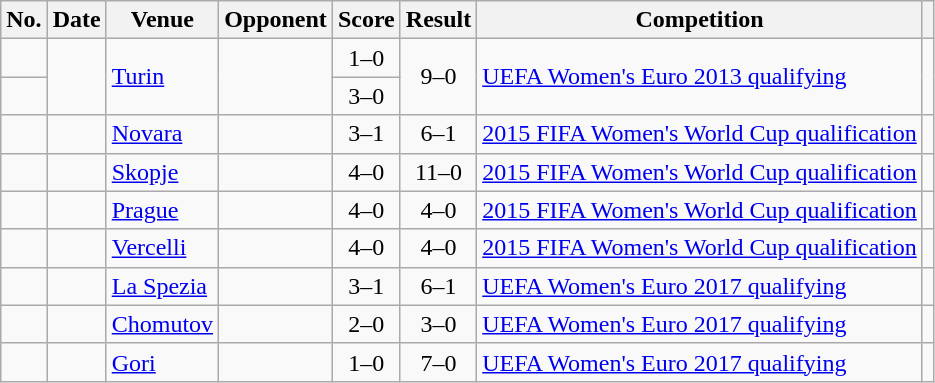<table class="wikitable sortable">
<tr>
<th scope="col">No.</th>
<th scope="col">Date</th>
<th scope="col">Venue</th>
<th scope="col">Opponent</th>
<th scope="col">Score</th>
<th scope="col">Result</th>
<th scope="col">Competition</th>
<th scope="col" class="unsortable"></th>
</tr>
<tr>
<td style="text-align:center"></td>
<td rowspan="2"></td>
<td rowspan="2"><a href='#'>Turin</a></td>
<td rowspan="2"></td>
<td style="text-align:center">1–0</td>
<td rowspan="2" style="text-align:center">9–0</td>
<td rowspan="2"><a href='#'>UEFA Women's Euro 2013 qualifying</a></td>
<td rowspan="2"></td>
</tr>
<tr>
<td style="text-align:center"></td>
<td style="text-align:center">3–0</td>
</tr>
<tr>
<td style="text-align:center"></td>
<td></td>
<td><a href='#'>Novara</a></td>
<td></td>
<td style="text-align:center">3–1</td>
<td style="text-align:center">6–1</td>
<td><a href='#'>2015 FIFA Women's World Cup qualification</a></td>
<td></td>
</tr>
<tr>
<td style="text-align:center"></td>
<td></td>
<td><a href='#'>Skopje</a></td>
<td></td>
<td style="text-align:center">4–0</td>
<td style="text-align:center">11–0</td>
<td><a href='#'>2015 FIFA Women's World Cup qualification</a></td>
<td></td>
</tr>
<tr>
<td style="text-align:center"></td>
<td></td>
<td><a href='#'>Prague</a></td>
<td></td>
<td style="text-align:center">4–0</td>
<td style="text-align:center">4–0</td>
<td><a href='#'>2015 FIFA Women's World Cup qualification</a></td>
<td></td>
</tr>
<tr>
<td style="text-align:center"></td>
<td></td>
<td><a href='#'>Vercelli</a></td>
<td></td>
<td style="text-align:center">4–0</td>
<td style="text-align:center">4–0</td>
<td><a href='#'>2015 FIFA Women's World Cup qualification</a></td>
<td></td>
</tr>
<tr>
<td style="text-align:center"></td>
<td></td>
<td><a href='#'>La Spezia</a></td>
<td></td>
<td style="text-align:center">3–1</td>
<td style="text-align:center">6–1</td>
<td><a href='#'>UEFA Women's Euro 2017 qualifying</a></td>
<td></td>
</tr>
<tr>
<td style="text-align:center"></td>
<td></td>
<td><a href='#'>Chomutov</a></td>
<td></td>
<td style="text-align:center">2–0</td>
<td style="text-align:center">3–0</td>
<td><a href='#'>UEFA Women's Euro 2017 qualifying</a></td>
<td></td>
</tr>
<tr>
<td style="text-align:center"></td>
<td></td>
<td><a href='#'>Gori</a></td>
<td></td>
<td style="text-align:center">1–0</td>
<td style="text-align:center">7–0</td>
<td><a href='#'>UEFA Women's Euro 2017 qualifying</a></td>
<td></td>
</tr>
</table>
